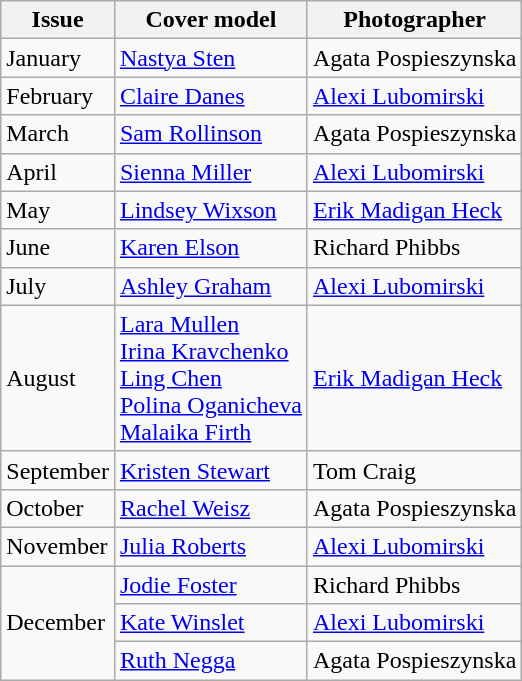<table class="sortable wikitable">
<tr>
<th>Issue</th>
<th>Cover model</th>
<th>Photographer</th>
</tr>
<tr>
<td>January</td>
<td><a href='#'>Nastya Sten</a></td>
<td>Agata Pospieszynska</td>
</tr>
<tr>
<td>February</td>
<td><a href='#'>Claire Danes</a></td>
<td><a href='#'>Alexi Lubomirski</a></td>
</tr>
<tr>
<td>March</td>
<td><a href='#'>Sam Rollinson</a></td>
<td>Agata Pospieszynska</td>
</tr>
<tr>
<td>April</td>
<td><a href='#'>Sienna Miller</a></td>
<td><a href='#'>Alexi Lubomirski</a></td>
</tr>
<tr>
<td>May</td>
<td><a href='#'>Lindsey Wixson</a></td>
<td><a href='#'>Erik Madigan Heck</a></td>
</tr>
<tr>
<td>June</td>
<td><a href='#'>Karen Elson</a></td>
<td>Richard Phibbs</td>
</tr>
<tr>
<td>July</td>
<td><a href='#'>Ashley Graham</a></td>
<td><a href='#'>Alexi Lubomirski</a></td>
</tr>
<tr>
<td>August</td>
<td><a href='#'>Lara Mullen</a><br><a href='#'>Irina Kravchenko</a><br><a href='#'>Ling Chen</a><br><a href='#'>Polina Oganicheva</a><br><a href='#'>Malaika Firth</a></td>
<td><a href='#'>Erik Madigan Heck</a></td>
</tr>
<tr>
<td>September</td>
<td><a href='#'>Kristen Stewart</a></td>
<td>Tom Craig</td>
</tr>
<tr>
<td>October</td>
<td><a href='#'>Rachel Weisz</a></td>
<td>Agata Pospieszynska</td>
</tr>
<tr>
<td>November</td>
<td><a href='#'>Julia Roberts</a></td>
<td><a href='#'>Alexi Lubomirski</a></td>
</tr>
<tr>
<td rowspan=3>December</td>
<td><a href='#'>Jodie Foster</a></td>
<td>Richard Phibbs</td>
</tr>
<tr>
<td><a href='#'>Kate Winslet</a></td>
<td><a href='#'>Alexi Lubomirski</a></td>
</tr>
<tr>
<td><a href='#'>Ruth Negga</a></td>
<td>Agata Pospieszynska</td>
</tr>
</table>
